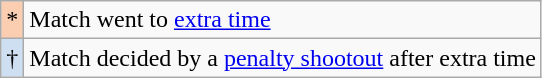<table class="wikitable">
<tr>
<td style="background:#fbceb1;">*</td>
<td>Match went to <a href='#'>extra time</a></td>
</tr>
<tr>
<td style="background:#cedff2;">†</td>
<td>Match decided by a <a href='#'>penalty shootout</a> after extra time</td>
</tr>
</table>
